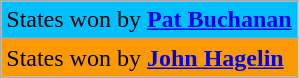<table class="wikitable">
<tr style="background:#00BFFF">
<td>States won by <strong><a href='#'>Pat Buchanan</a></strong></td>
</tr>
<tr style="background:#FB9902">
<td>States won by <strong><a href='#'>John Hagelin</a></strong></td>
</tr>
</table>
